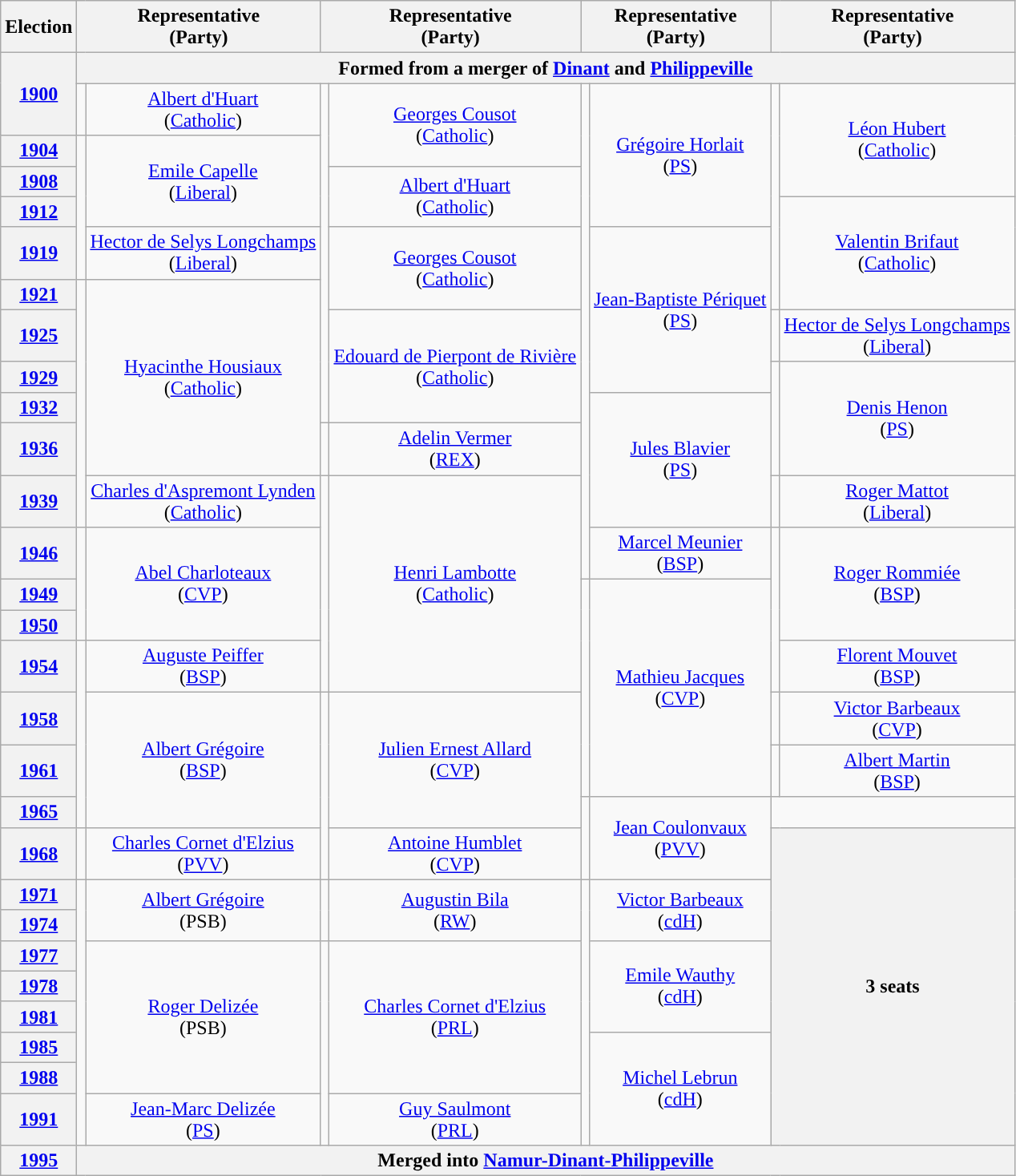<table class="wikitable" style="text-align:center">
<tr>
<th>Election</th>
<th colspan=2>Representative<br>(Party)</th>
<th colspan=2>Representative<br>(Party)</th>
<th colspan=2>Representative<br>(Party)</th>
<th colspan=2>Representative<br>(Party)</th>
</tr>
<tr>
<th rowspan=2><a href='#'>1900</a></th>
<th colspan=8>Formed from a merger of <a href='#'>Dinant</a> and <a href='#'>Philippeville</a></th>
</tr>
<tr>
<td rowspan=1; style="background-color: "></td>
<td rowspan=1><a href='#'>Albert d'Huart</a><br>(<a href='#'>Catholic</a>)</td>
<td rowspan=9; style="background-color: "></td>
<td rowspan=2><a href='#'>Georges Cousot</a><br>(<a href='#'>Catholic</a>)</td>
<td rowspan=12; style="background-color: "></td>
<td rowspan=4><a href='#'>Grégoire Horlait</a><br>(<a href='#'>PS</a>)</td>
<td rowspan=6; style="background-color: "></td>
<td rowspan=3><a href='#'>Léon Hubert</a><br>(<a href='#'>Catholic</a>)</td>
</tr>
<tr>
<th><a href='#'>1904</a></th>
<td rowspan=4; style="background-color: "></td>
<td rowspan=3><a href='#'>Emile Capelle</a><br>(<a href='#'>Liberal</a>)</td>
</tr>
<tr>
<th><a href='#'>1908</a></th>
<td rowspan=2><a href='#'>Albert d'Huart</a><br>(<a href='#'>Catholic</a>)</td>
</tr>
<tr>
<th><a href='#'>1912</a></th>
<td rowspan=3><a href='#'>Valentin Brifaut</a><br>(<a href='#'>Catholic</a>)</td>
</tr>
<tr>
<th><a href='#'>1919</a></th>
<td rowspan=1><a href='#'>Hector de Selys Longchamps</a><br>(<a href='#'>Liberal</a>)</td>
<td rowspan=2><a href='#'>Georges Cousot</a><br>(<a href='#'>Catholic</a>)</td>
<td rowspan=4><a href='#'>Jean-Baptiste Périquet</a><br>(<a href='#'>PS</a>)</td>
</tr>
<tr>
<th><a href='#'>1921</a></th>
<td rowspan=6; style="background-color: "></td>
<td rowspan=5><a href='#'>Hyacinthe Housiaux</a><br>(<a href='#'>Catholic</a>)</td>
</tr>
<tr>
<th><a href='#'>1925</a></th>
<td rowspan=3><a href='#'>Edouard de Pierpont de Rivière</a><br>(<a href='#'>Catholic</a>)</td>
<td rowspan=1; style="background-color: "></td>
<td rowspan=1><a href='#'>Hector de Selys Longchamps</a><br>(<a href='#'>Liberal</a>)</td>
</tr>
<tr>
<th><a href='#'>1929</a></th>
<td rowspan=3; style="background-color: "></td>
<td rowspan=3><a href='#'>Denis Henon</a><br>(<a href='#'>PS</a>)</td>
</tr>
<tr>
<th><a href='#'>1932</a></th>
<td rowspan=3><a href='#'>Jules Blavier</a><br>(<a href='#'>PS</a>)</td>
</tr>
<tr>
<th><a href='#'>1936</a></th>
<td rowspan=1; style="background-color: "></td>
<td rowspan=1><a href='#'>Adelin Vermer</a><br>(<a href='#'>REX</a>)</td>
</tr>
<tr>
<th><a href='#'>1939</a></th>
<td rowspan=1><a href='#'>Charles d'Aspremont Lynden</a><br>(<a href='#'>Catholic</a>)</td>
<td rowspan=5; style="background-color: "></td>
<td rowspan=5><a href='#'>Henri Lambotte</a><br>(<a href='#'>Catholic</a>)</td>
<td rowspan=1; style="background-color: "></td>
<td rowspan=1><a href='#'>Roger Mattot</a><br>(<a href='#'>Liberal</a>)</td>
</tr>
<tr>
<th><a href='#'>1946</a></th>
<td rowspan=3; style="background-color: "></td>
<td rowspan=3><a href='#'>Abel Charloteaux</a><br>(<a href='#'>CVP</a>)</td>
<td rowspan=1><a href='#'>Marcel Meunier</a><br>(<a href='#'>BSP</a>)</td>
<td rowspan=4; style="background-color: "></td>
<td rowspan=3><a href='#'>Roger Rommiée</a><br>(<a href='#'>BSP</a>)</td>
</tr>
<tr>
<th><a href='#'>1949</a></th>
<td rowspan=5; style="background-color: "></td>
<td rowspan=5><a href='#'>Mathieu Jacques</a><br>(<a href='#'>CVP</a>)</td>
</tr>
<tr>
<th><a href='#'>1950</a></th>
</tr>
<tr>
<th><a href='#'>1954</a></th>
<td rowspan=4; style="background-color: "></td>
<td rowspan=1><a href='#'>Auguste Peiffer</a><br>(<a href='#'>BSP</a>)</td>
<td rowspan=1><a href='#'>Florent Mouvet</a><br>(<a href='#'>BSP</a>)</td>
</tr>
<tr>
<th><a href='#'>1958</a></th>
<td rowspan=3><a href='#'>Albert Grégoire</a><br>(<a href='#'>BSP</a>)</td>
<td rowspan=4; style="background-color: "></td>
<td rowspan=3><a href='#'>Julien Ernest Allard</a><br>(<a href='#'>CVP</a>)</td>
<td rowspan=1; style="background-color: "></td>
<td rowspan=1><a href='#'>Victor Barbeaux</a><br>(<a href='#'>CVP</a>)</td>
</tr>
<tr>
<th><a href='#'>1961</a></th>
<td rowspan=1; style="background-color: "></td>
<td rowspan=1><a href='#'>Albert Martin</a><br>(<a href='#'>BSP</a>)</td>
</tr>
<tr>
<th><a href='#'>1965</a></th>
<td rowspan=2; style="background-color: "></td>
<td rowspan=2><a href='#'>Jean Coulonvaux</a><br>(<a href='#'>PVV</a>)</td>
</tr>
<tr>
<th><a href='#'>1968</a></th>
<td rowspan=1; style="background-color: "></td>
<td rowspan=1><a href='#'>Charles Cornet d'Elzius</a><br>(<a href='#'>PVV</a>)</td>
<td rowspan=1><a href='#'>Antoine Humblet</a><br>(<a href='#'>CVP</a>)</td>
<th colspan=2; rowspan=9>3 seats</th>
</tr>
<tr>
<th><a href='#'>1971</a></th>
<td rowspan=8; style="background-color: "></td>
<td rowspan=2><a href='#'>Albert Grégoire</a><br>(PSB)</td>
<td rowspan=2; style="background-color: "></td>
<td rowspan=2><a href='#'>Augustin Bila</a><br>(<a href='#'>RW</a>)</td>
<td rowspan=8; style="background-color: "></td>
<td rowspan=2><a href='#'>Victor Barbeaux</a><br>(<a href='#'>cdH</a>)</td>
</tr>
<tr>
<th><a href='#'>1974</a></th>
</tr>
<tr>
<th><a href='#'>1977</a></th>
<td rowspan=5><a href='#'>Roger Delizée</a><br>(PSB)</td>
<td rowspan=6; style="background-color: "></td>
<td rowspan=5><a href='#'>Charles Cornet d'Elzius</a><br>(<a href='#'>PRL</a>)</td>
<td rowspan=3><a href='#'>Emile Wauthy</a><br>(<a href='#'>cdH</a>)</td>
</tr>
<tr>
<th><a href='#'>1978</a></th>
</tr>
<tr>
<th><a href='#'>1981</a></th>
</tr>
<tr>
<th><a href='#'>1985</a></th>
<td rowspan=3><a href='#'>Michel Lebrun</a><br>(<a href='#'>cdH</a>)</td>
</tr>
<tr>
<th><a href='#'>1988</a></th>
</tr>
<tr>
<th><a href='#'>1991</a></th>
<td rowspan=1><a href='#'>Jean-Marc Delizée</a><br>(<a href='#'>PS</a>)</td>
<td rowspan=1><a href='#'>Guy Saulmont</a><br>(<a href='#'>PRL</a>)</td>
</tr>
<tr>
<th><a href='#'>1995</a></th>
<th colspan=8>Merged into <a href='#'>Namur-Dinant-Philippeville</a></th>
</tr>
</table>
